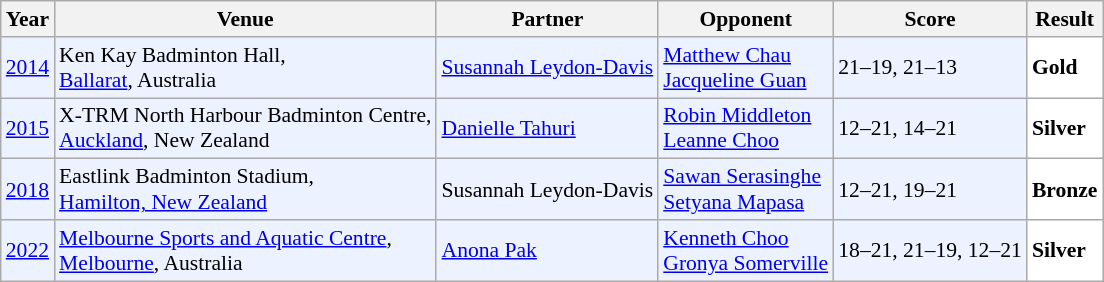<table class="sortable wikitable" style="font-size: 90%;">
<tr>
<th>Year</th>
<th>Venue</th>
<th>Partner</th>
<th>Opponent</th>
<th>Score</th>
<th>Result</th>
</tr>
<tr style="background:#ECF2FF">
<td align="center"><a href='#'>2014</a></td>
<td align="left">Ken Kay Badminton Hall,<br> <a href='#'>Ballarat</a>, Australia</td>
<td align="left"> <a href='#'>Susannah Leydon-Davis</a></td>
<td align="left"> <a href='#'>Matthew Chau</a><br> <a href='#'>Jacqueline Guan</a></td>
<td align="left">21–19, 21–13</td>
<td style="text-align:left; background:white"> <strong>Gold</strong></td>
</tr>
<tr style="background:#ECF2FF">
<td align="center"><a href='#'>2015</a></td>
<td align="left">X-TRM North Harbour Badminton Centre,<br><a href='#'>Auckland</a>, New Zealand</td>
<td align="left"> <a href='#'>Danielle Tahuri</a></td>
<td align="left"> <a href='#'>Robin Middleton</a><br> <a href='#'>Leanne Choo</a></td>
<td align="left">12–21, 14–21</td>
<td style="text-align:left; background:white"> <strong>Silver</strong></td>
</tr>
<tr style="background:#ECF2FF">
<td align="center"><a href='#'>2018</a></td>
<td align="left">Eastlink Badminton Stadium,<br><a href='#'>Hamilton, New Zealand</a></td>
<td align="left"> Susannah Leydon-Davis</td>
<td align="left"> <a href='#'>Sawan Serasinghe</a><br> <a href='#'>Setyana Mapasa</a></td>
<td align="left">12–21, 19–21</td>
<td style="text-align:left; background:white"> <strong>Bronze</strong></td>
</tr>
<tr style="background:#ECF2FF">
<td align="center"><a href='#'>2022</a></td>
<td align="left"><a href='#'>Melbourne Sports and Aquatic Centre</a>,<br><a href='#'>Melbourne</a>, Australia</td>
<td align="left"> <a href='#'>Anona Pak</a></td>
<td align="left"> <a href='#'>Kenneth Choo</a><br> <a href='#'>Gronya Somerville</a></td>
<td align="left">18–21, 21–19, 12–21</td>
<td style="text-align:left; background:white"> <strong>Silver</strong></td>
</tr>
</table>
